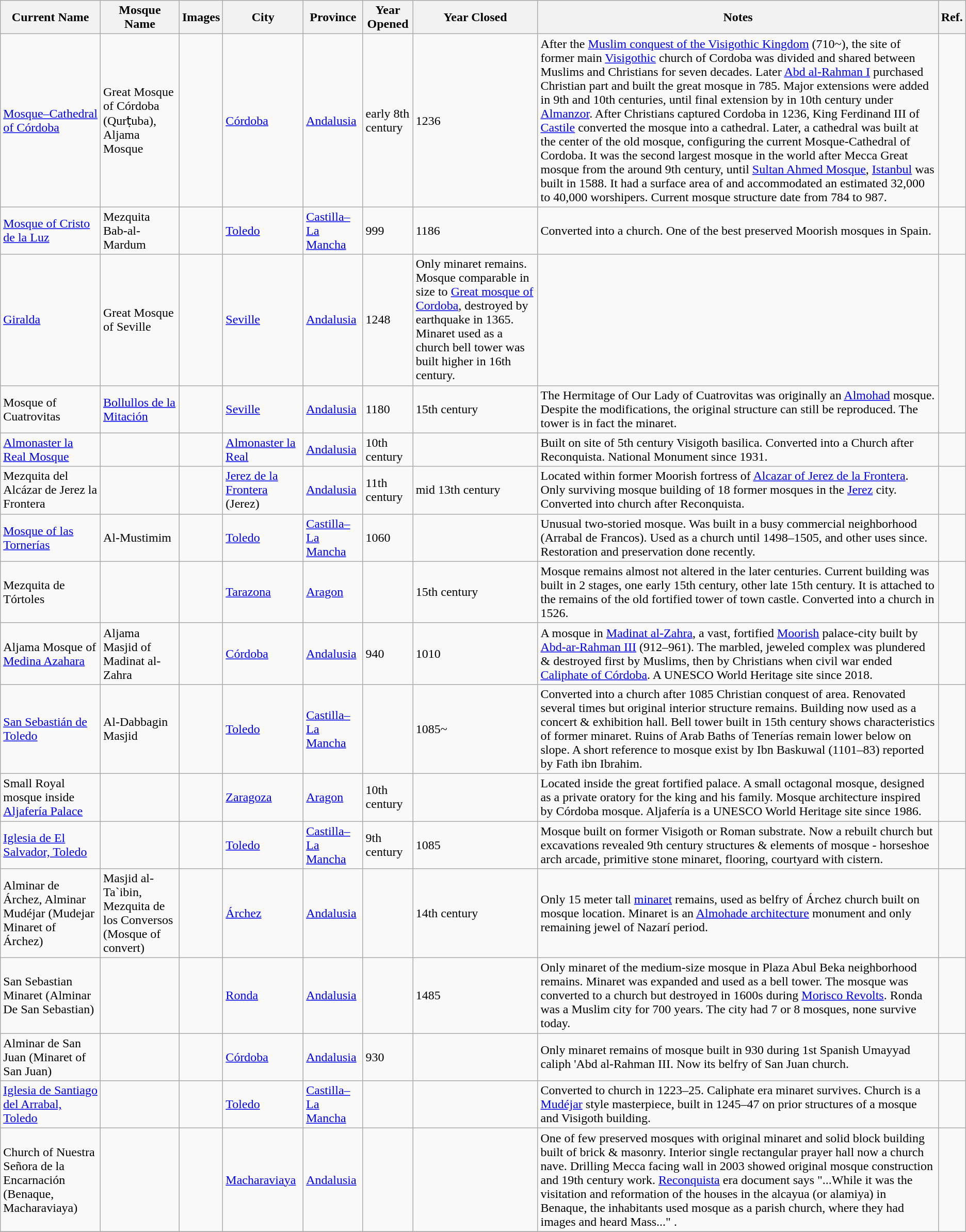<table class="wikitable plainrowheaders sortable" style="text-align:left;">
<tr>
<th>Current Name</th>
<th>Mosque Name</th>
<th class="unsortable">Images</th>
<th>City</th>
<th>Province</th>
<th>Year Opened</th>
<th>Year Closed</th>
<th class="unsortable">Notes</th>
<th class="unsortable">Ref.</th>
</tr>
<tr>
<td><a href='#'>Mosque–Cathedral of Córdoba</a></td>
<td>Great Mosque of Córdoba (Qurṭuba), Aljama Mosque</td>
<td></td>
<td><a href='#'>Córdoba</a></td>
<td><a href='#'>Andalusia</a></td>
<td>early 8th century</td>
<td>1236</td>
<td>After the <a href='#'>Muslim conquest of the Visigothic Kingdom</a> (710~), the site of former main <a href='#'>Visigothic</a> church of Cordoba was divided and shared between Muslims and Christians for seven decades. Later <a href='#'>Abd al-Rahman I</a> purchased Christian part and built the great mosque in 785. Major extensions were added in 9th and 10th centuries, until final extension by in 10th century under <a href='#'>Almanzor</a>. After Christians captured Cordoba in 1236, King Ferdinand III of <a href='#'>Castile</a> converted the mosque into a cathedral. Later, a cathedral was built at the center of the old mosque, configuring the current Mosque-Cathedral of Cordoba. It was the second largest mosque in the world after Mecca Great mosque from the around 9th century, until <a href='#'>Sultan Ahmed Mosque</a>, <a href='#'>Istanbul</a> was built in 1588. It had a surface area of  and accommodated an estimated 32,000 to 40,000 worshipers. Current mosque structure date from 784 to 987.</td>
<td></td>
</tr>
<tr>
<td><a href='#'>Mosque of Cristo de la Luz</a></td>
<td>Mezquita Bab-al-Mardum</td>
<td></td>
<td><a href='#'>Toledo</a></td>
<td><a href='#'>Castilla–La Mancha</a></td>
<td>999</td>
<td>1186</td>
<td>Converted into a church. One of the best preserved Moorish mosques in Spain.</td>
<td></td>
</tr>
<tr>
<td><a href='#'>Giralda</a></td>
<td>Great Mosque of Seville</td>
<td></td>
<td><a href='#'>Seville</a></td>
<td><a href='#'>Andalusia</a></td>
<td>1248</td>
<td>Only minaret remains. Mosque comparable in size to <a href='#'>Great mosque of Cordoba</a>, destroyed by earthquake in 1365. Minaret used as a church bell tower was built higher in 16th century.</td>
<td></td>
</tr>
<tr>
<td>Mosque of Cuatrovitas</td>
<td><a href='#'>Bollullos de la Mitación</a></td>
<td></td>
<td><a href='#'>Seville</a></td>
<td><a href='#'>Andalusia</a></td>
<td>1180</td>
<td>15th century</td>
<td>The Hermitage of Our Lady of Cuatrovitas was originally an <a href='#'>Almohad</a> mosque. Despite the modifications, the original structure can still be reproduced. The tower is in fact the minaret.</td>
</tr>
<tr>
<td><a href='#'>Almonaster la Real Mosque</a></td>
<td></td>
<td></td>
<td><a href='#'>Almonaster la Real</a></td>
<td><a href='#'>Andalusia</a></td>
<td>10th century</td>
<td></td>
<td>Built on site of 5th century Visigoth basilica. Converted into a Church after Reconquista. National Monument since 1931.</td>
<td></td>
</tr>
<tr>
<td>Mezquita del Alcázar de Jerez la Frontera</td>
<td></td>
<td></td>
<td><a href='#'>Jerez de la Frontera</a> (Jerez)</td>
<td><a href='#'>Andalusia</a></td>
<td>11th century</td>
<td>mid 13th century</td>
<td>Located within former Moorish fortress of <a href='#'>Alcazar of Jerez de la Frontera</a>. Only surviving mosque building of 18 former mosques in the <a href='#'>Jerez</a> city. Converted into church after Reconquista.</td>
<td></td>
</tr>
<tr>
<td><a href='#'>Mosque of las Tornerías</a></td>
<td>Al-Mustimim</td>
<td></td>
<td><a href='#'>Toledo</a></td>
<td><a href='#'>Castilla–La Mancha</a></td>
<td>1060</td>
<td></td>
<td>Unusual two-storied mosque. Was built in a busy commercial neighborhood (Arrabal de Francos). Used as a church until 1498–1505, and other uses since. Restoration and preservation done recently.</td>
<td></td>
</tr>
<tr>
<td>Mezquita de Tórtoles</td>
<td></td>
<td></td>
<td><a href='#'>Tarazona</a></td>
<td><a href='#'>Aragon</a></td>
<td></td>
<td>15th century</td>
<td>Mosque remains almost not altered in the later centuries. Current building was built in 2 stages, one early 15th century, other late 15th century. It is attached to the remains of the old fortified tower of town castle. Converted into a church in 1526.</td>
<td></td>
</tr>
<tr>
<td>Aljama Mosque of <a href='#'>Medina Azahara</a></td>
<td>Aljama Masjid of Madinat al-Zahra</td>
<td></td>
<td><a href='#'>Córdoba</a></td>
<td><a href='#'>Andalusia</a></td>
<td>940</td>
<td>1010</td>
<td>A mosque in <a href='#'>Madinat al-Zahra</a>, a vast, fortified <a href='#'>Moorish</a> palace-city built by <a href='#'>Abd-ar-Rahman III</a> (912–961). The marbled, jeweled complex was plundered & destroyed first by Muslims, then by Christians when civil war ended <a href='#'>Caliphate of Córdoba</a>. A UNESCO World Heritage site since 2018.</td>
<td></td>
</tr>
<tr>
<td><a href='#'>San Sebastián de Toledo</a></td>
<td>Al-Dabbagin Masjid</td>
<td></td>
<td><a href='#'>Toledo</a></td>
<td><a href='#'>Castilla–La Mancha</a></td>
<td></td>
<td>1085~</td>
<td>Converted into a church after 1085 Christian conquest of area. Renovated several times but original interior structure remains. Building now used as a concert & exhibition hall. Bell tower built in 15th century shows characteristics of former minaret. Ruins of Arab Baths of Tenerías remain lower below on slope. A short reference to mosque exist by Ibn Baskuwal (1101–83) reported by Fath ibn Ibrahim.</td>
<td></td>
</tr>
<tr>
<td>Small Royal mosque inside <a href='#'>Aljafería Palace</a></td>
<td></td>
<td></td>
<td><a href='#'>Zaragoza</a></td>
<td><a href='#'>Aragon</a></td>
<td>10th century</td>
<td></td>
<td>Located inside the great fortified palace. A small octagonal mosque, designed as a private oratory for the king and his family. Mosque architecture inspired by Córdoba mosque. Aljafería is a UNESCO World Heritage site since 1986.</td>
<td></td>
</tr>
<tr>
<td><a href='#'>Iglesia de El Salvador, Toledo</a></td>
<td></td>
<td></td>
<td><a href='#'>Toledo</a></td>
<td><a href='#'>Castilla–La Mancha</a></td>
<td>9th century</td>
<td>1085</td>
<td>Mosque built on former Visigoth or Roman substrate. Now a rebuilt church but excavations revealed 9th century structures & elements of mosque - horseshoe arch arcade, primitive stone minaret, flooring, courtyard with cistern.</td>
<td></td>
</tr>
<tr>
<td>Alminar de Árchez, Alminar Mudéjar (Mudejar Minaret of Árchez)</td>
<td>Masjid al-Ta`ibin, Mezquita de los Conversos (Mosque of convert)</td>
<td></td>
<td><a href='#'>Árchez</a></td>
<td><a href='#'>Andalusia</a></td>
<td></td>
<td>14th century</td>
<td>Only 15 meter tall <a href='#'>minaret</a> remains, used as belfry of Árchez church built on mosque location. Minaret is an <a href='#'>Almohade architecture</a> monument and only remaining jewel of Nazarí period.</td>
<td></td>
</tr>
<tr>
<td>San Sebastian Minaret (Alminar De San Sebastian)</td>
<td></td>
<td></td>
<td><a href='#'>Ronda</a></td>
<td><a href='#'>Andalusia</a></td>
<td></td>
<td>1485</td>
<td>Only minaret of the medium-size mosque in Plaza Abul Beka neighborhood remains. Minaret was expanded and used as a bell tower. The mosque was converted to a church but destroyed in 1600s during <a href='#'>Morisco Revolts</a>. Ronda was a Muslim city for 700 years. The city had 7 or 8 mosques, none survive today.</td>
<td></td>
</tr>
<tr>
<td>Alminar de San Juan (Minaret of San Juan)</td>
<td></td>
<td></td>
<td><a href='#'>Córdoba</a></td>
<td><a href='#'>Andalusia</a></td>
<td>930</td>
<td></td>
<td>Only minaret remains of mosque built in 930 during 1st Spanish Umayyad caliph 'Abd al-Rahman III. Now its belfry of San Juan church.</td>
<td></td>
</tr>
<tr>
<td><a href='#'>Iglesia de Santiago del Arrabal, Toledo</a></td>
<td></td>
<td></td>
<td><a href='#'>Toledo</a></td>
<td><a href='#'>Castilla–La Mancha</a></td>
<td></td>
<td></td>
<td>Converted to church in 1223–25. Caliphate era minaret survives. Church is a <a href='#'>Mudéjar</a> style masterpiece, built in 1245–47 on prior structures of a mosque and Visigoth building.</td>
<td></td>
</tr>
<tr>
<td>Church of Nuestra Señora de la Encarnación (Benaque, Macharaviaya)</td>
<td></td>
<td></td>
<td><a href='#'>Macharaviaya</a></td>
<td><a href='#'>Andalusia</a></td>
<td></td>
<td></td>
<td>One of few preserved mosques with original minaret and solid block building built of brick & masonry. Interior single rectangular prayer hall now a church nave. Drilling Mecca facing wall in 2003 showed original mosque construction and 19th century work. <a href='#'>Reconquista</a> era document says "...While it was the visitation and reformation of the houses in the alcayua (or alamiya) in Benaque, the inhabitants used mosque as a parish church, where they had images and heard Mass..." .</td>
<td></td>
</tr>
<tr>
</tr>
</table>
